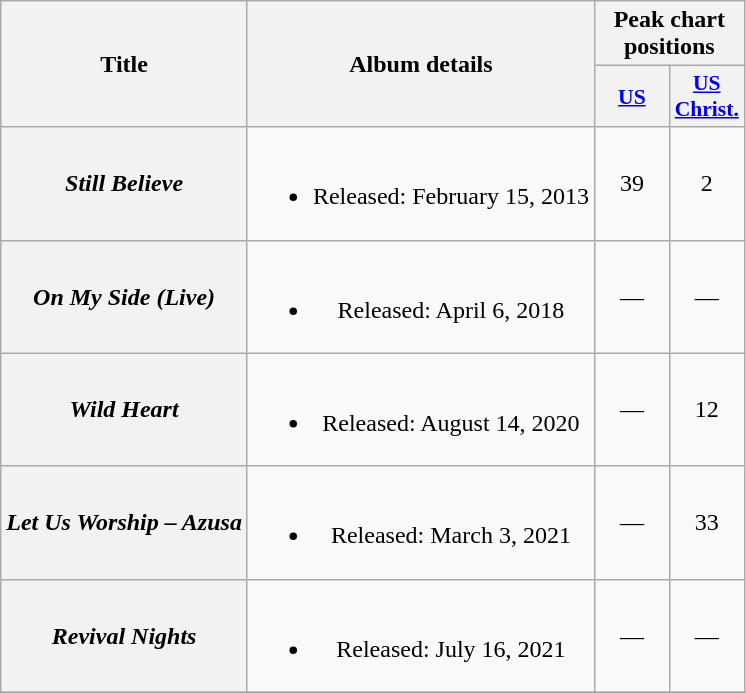<table class="wikitable plainrowheaders" style="text-align:center;">
<tr>
<th scope="col" rowspan="2">Title</th>
<th scope="col" rowspan="2">Album details</th>
<th scope="col" colspan="2">Peak chart positions</th>
</tr>
<tr>
<th style="width:3em; font-size:90%"><a href='#'>US</a><br></th>
<th style="width:3em; font-size:90%"><a href='#'>US<br>Christ.</a><br></th>
</tr>
<tr>
<th scope="row"><em>Still Believe</em></th>
<td><br><ul><li>Released: February 15, 2013</li></ul></td>
<td>39</td>
<td>2</td>
</tr>
<tr>
<th scope="row"><em>On My Side (Live)</em></th>
<td><br><ul><li>Released: April 6, 2018</li></ul></td>
<td>—</td>
<td>—</td>
</tr>
<tr>
<th scope="row"><em>Wild Heart</em></th>
<td><br><ul><li>Released: August 14, 2020</li></ul></td>
<td>—</td>
<td>12</td>
</tr>
<tr>
<th scope="row"><em>Let Us Worship – Azusa</em> <br></th>
<td><br><ul><li>Released: March 3, 2021</li></ul></td>
<td>—</td>
<td>33</td>
</tr>
<tr>
<th scope="row"><em>Revival Nights</em></th>
<td><br><ul><li>Released: July 16, 2021</li></ul></td>
<td>—</td>
<td>—</td>
</tr>
<tr>
</tr>
</table>
